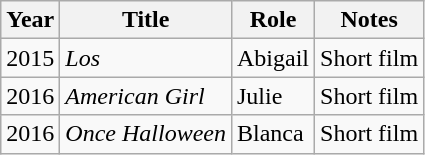<table class="wikitable sortable">
<tr>
<th>Year</th>
<th>Title</th>
<th>Role</th>
<th class="unsortable">Notes</th>
</tr>
<tr>
<td>2015</td>
<td><em>Los</em></td>
<td>Abigail</td>
<td>Short film</td>
</tr>
<tr>
<td>2016</td>
<td><em>American Girl</em></td>
<td>Julie</td>
<td>Short film</td>
</tr>
<tr>
<td>2016</td>
<td><em>Once Halloween</em></td>
<td>Blanca</td>
<td>Short film</td>
</tr>
</table>
